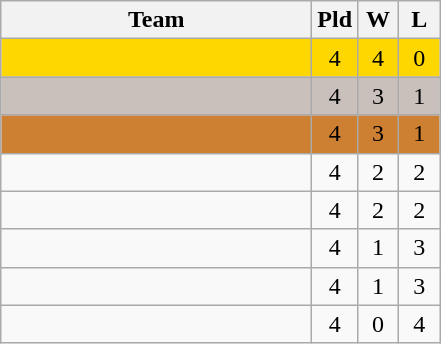<table class="wikitable" style="text-align:center">
<tr>
<th width="200">Team</th>
<th width="20">Pld</th>
<th width="20">W</th>
<th width="20">L</th>
</tr>
<tr style="background:#FFD700">
<td align=left></td>
<td>4</td>
<td>4</td>
<td>0</td>
</tr>
<tr style="background:#C9C0BB">
<td align=left></td>
<td>4</td>
<td>3</td>
<td>1</td>
</tr>
<tr style="background:#CD7F32">
<td align=left></td>
<td>4</td>
<td>3</td>
<td>1</td>
</tr>
<tr>
<td align=left></td>
<td>4</td>
<td>2</td>
<td>2</td>
</tr>
<tr>
<td align=left></td>
<td>4</td>
<td>2</td>
<td>2</td>
</tr>
<tr>
<td align=left></td>
<td>4</td>
<td>1</td>
<td>3</td>
</tr>
<tr>
<td align=left></td>
<td>4</td>
<td>1</td>
<td>3</td>
</tr>
<tr>
<td align=left></td>
<td>4</td>
<td>0</td>
<td>4</td>
</tr>
</table>
